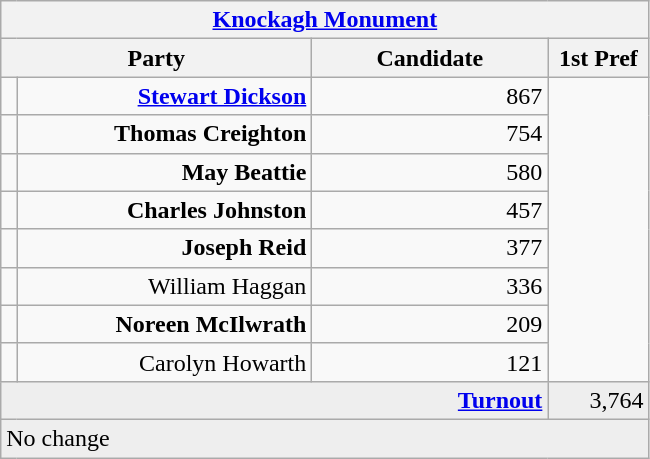<table class="wikitable">
<tr>
<th colspan="4" align="center"><a href='#'>Knockagh Monument</a></th>
</tr>
<tr>
<th colspan="2" align="center" width=200>Party</th>
<th width=150>Candidate</th>
<th width=60>1st Pref</th>
</tr>
<tr>
<td></td>
<td align="right"><strong><a href='#'>Stewart Dickson</a></strong></td>
<td align="right">867</td>
</tr>
<tr>
<td></td>
<td align="right"><strong>Thomas Creighton</strong></td>
<td align="right">754</td>
</tr>
<tr>
<td></td>
<td align="right"><strong>May Beattie</strong></td>
<td align="right">580</td>
</tr>
<tr>
<td></td>
<td align="right"><strong>Charles Johnston</strong></td>
<td align="right">457</td>
</tr>
<tr>
<td></td>
<td align="right"><strong>Joseph Reid</strong></td>
<td align="right">377</td>
</tr>
<tr>
<td></td>
<td align="right">William Haggan</td>
<td align="right">336</td>
</tr>
<tr>
<td></td>
<td align="right"><strong>Noreen McIlwrath</strong></td>
<td align="right">209</td>
</tr>
<tr>
<td></td>
<td align="right">Carolyn Howarth</td>
<td align="right">121</td>
</tr>
<tr bgcolor="EEEEEE">
<td colspan=3 align="right"><strong><a href='#'>Turnout</a></strong></td>
<td align="right">3,764</td>
</tr>
<tr bgcolor="EEEEEE">
<td colspan=4>No change</td>
</tr>
</table>
